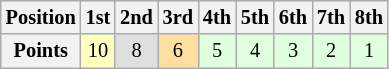<table class="wikitable" style="font-size: 85%;">
<tr>
<th>Position</th>
<th>1st</th>
<th>2nd</th>
<th>3rd</th>
<th>4th</th>
<th>5th</th>
<th>6th</th>
<th>7th</th>
<th>8th</th>
</tr>
<tr align="center">
<th>Points</th>
<td style="background:#FFFFBF;">10</td>
<td style="background:#DFDFDF;">8</td>
<td style="background:#FFDF9F;">6</td>
<td style="background:#DFFFDF;">5</td>
<td style="background:#DFFFDF;">4</td>
<td style="background:#DFFFDF;">3</td>
<td style="background:#DFFFDF;">2</td>
<td style="background:#DFFFDF;">1</td>
</tr>
</table>
